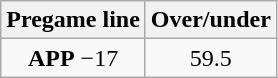<table class="wikitable">
<tr align="center">
<th style=>Pregame line</th>
<th style=>Over/under</th>
</tr>
<tr align="center">
<td><strong>APP</strong> −17</td>
<td>59.5</td>
</tr>
</table>
